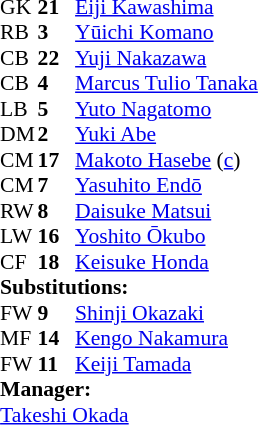<table cellspacing="0" cellpadding="0" style="font-size:90%; margin:auto;">
<tr>
<th width=25></th>
<th width=25></th>
</tr>
<tr>
<td>GK</td>
<td><strong>21</strong></td>
<td><a href='#'>Eiji Kawashima</a></td>
</tr>
<tr>
<td>RB</td>
<td><strong>3</strong></td>
<td><a href='#'>Yūichi Komano</a></td>
</tr>
<tr>
<td>CB</td>
<td><strong>22</strong></td>
<td><a href='#'>Yuji Nakazawa</a></td>
</tr>
<tr>
<td>CB</td>
<td><strong>4</strong></td>
<td><a href='#'>Marcus Tulio Tanaka</a></td>
</tr>
<tr>
<td>LB</td>
<td><strong>5</strong></td>
<td><a href='#'>Yuto Nagatomo</a></td>
<td></td>
</tr>
<tr>
<td>DM</td>
<td><strong>2</strong></td>
<td><a href='#'>Yuki Abe</a></td>
<td></td>
<td></td>
</tr>
<tr>
<td>CM</td>
<td><strong>17</strong></td>
<td><a href='#'>Makoto Hasebe</a> (<a href='#'>c</a>)</td>
</tr>
<tr>
<td>CM</td>
<td><strong>7</strong></td>
<td><a href='#'>Yasuhito Endō</a></td>
<td></td>
</tr>
<tr>
<td>RW</td>
<td><strong>8</strong></td>
<td><a href='#'>Daisuke Matsui</a></td>
<td></td>
<td></td>
</tr>
<tr>
<td>LW</td>
<td><strong>16</strong></td>
<td><a href='#'>Yoshito Ōkubo</a></td>
<td></td>
<td></td>
</tr>
<tr>
<td>CF</td>
<td><strong>18</strong></td>
<td><a href='#'>Keisuke Honda</a></td>
<td></td>
</tr>
<tr>
<td colspan=3><strong>Substitutions:</strong></td>
</tr>
<tr>
<td>FW</td>
<td><strong>9</strong></td>
<td><a href='#'>Shinji Okazaki</a></td>
<td></td>
<td></td>
</tr>
<tr>
<td>MF</td>
<td><strong>14</strong></td>
<td><a href='#'>Kengo Nakamura</a></td>
<td></td>
<td></td>
</tr>
<tr>
<td>FW</td>
<td><strong>11</strong></td>
<td><a href='#'>Keiji Tamada</a></td>
<td></td>
<td></td>
</tr>
<tr>
<td colspan=3><strong>Manager:</strong></td>
</tr>
<tr>
<td colspan=3><a href='#'>Takeshi Okada</a></td>
</tr>
</table>
